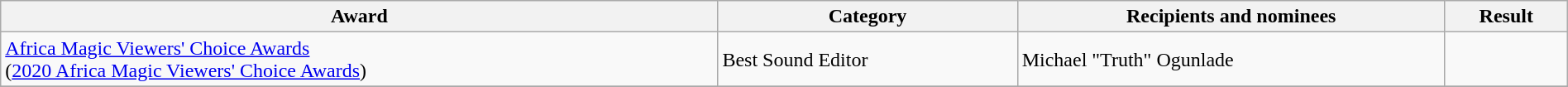<table class="wikitable sortable" style="width:100%">
<tr>
<th>Award</th>
<th>Category</th>
<th>Recipients and nominees</th>
<th>Result</th>
</tr>
<tr>
<td rowspan=1><a href='#'>Africa Magic Viewers' Choice Awards</a>  <br> (<a href='#'>2020 Africa Magic Viewers' Choice Awards</a>)</td>
<td>Best Sound Editor</td>
<td>Michael "Truth" Ogunlade</td>
<td></td>
</tr>
<tr>
</tr>
</table>
